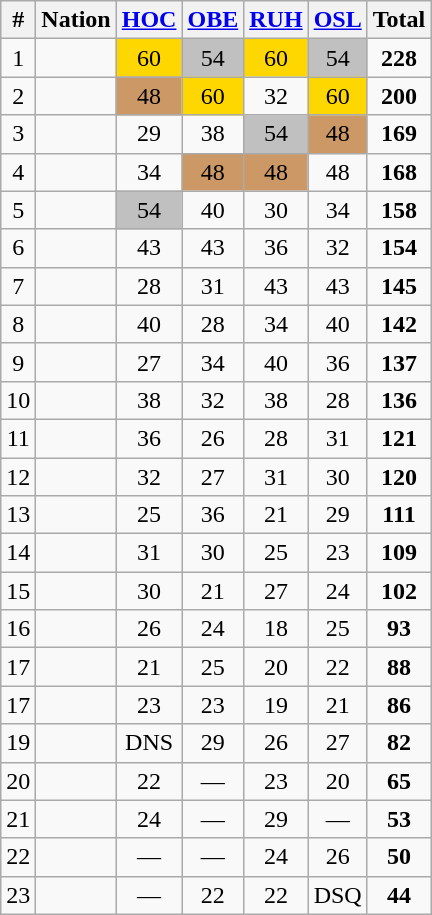<table class="wikitable sortable" style="text-align:center;">
<tr>
<th>#</th>
<th>Nation</th>
<th><a href='#'>HOC</a></th>
<th><a href='#'>OBE</a></th>
<th><a href='#'>RUH</a></th>
<th><a href='#'>OSL</a></th>
<th><strong>Total</strong> </th>
</tr>
<tr>
<td>1</td>
<td align="left"></td>
<td bgcolor="gold">60</td>
<td bgcolor="silver">54</td>
<td bgcolor="gold">60</td>
<td bgcolor="silver">54</td>
<td><strong>228</strong></td>
</tr>
<tr>
<td>2</td>
<td align="left"></td>
<td bgcolor="CC9966">48</td>
<td bgcolor="gold">60</td>
<td>32</td>
<td bgcolor="gold">60</td>
<td><strong>200</strong></td>
</tr>
<tr>
<td>3</td>
<td align="left"></td>
<td>29</td>
<td>38</td>
<td bgcolor="silver">54</td>
<td bgcolor="CC9966">48</td>
<td><strong>169</strong></td>
</tr>
<tr>
<td>4</td>
<td align="left"></td>
<td>34</td>
<td bgcolor="CC9966">48</td>
<td bgcolor="CC9966">48</td>
<td>48</td>
<td><strong>168</strong></td>
</tr>
<tr>
<td>5</td>
<td align="left"></td>
<td bgcolor="silver">54</td>
<td>40</td>
<td>30</td>
<td>34</td>
<td><strong>158</strong></td>
</tr>
<tr>
<td>6</td>
<td align="left"></td>
<td>43</td>
<td>43</td>
<td>36</td>
<td>32</td>
<td><strong>154</strong></td>
</tr>
<tr>
<td>7</td>
<td align="left"></td>
<td>28</td>
<td>31</td>
<td>43</td>
<td>43</td>
<td><strong>145</strong></td>
</tr>
<tr>
<td>8</td>
<td align="left"></td>
<td>40</td>
<td>28</td>
<td>34</td>
<td>40</td>
<td><strong>142</strong></td>
</tr>
<tr>
<td>9</td>
<td align="left"></td>
<td>27</td>
<td>34</td>
<td>40</td>
<td>36</td>
<td><strong>137</strong></td>
</tr>
<tr>
<td>10</td>
<td align="left"></td>
<td>38</td>
<td>32</td>
<td>38</td>
<td>28</td>
<td><strong>136</strong></td>
</tr>
<tr>
<td>11</td>
<td align="left"></td>
<td>36</td>
<td>26</td>
<td>28</td>
<td>31</td>
<td><strong>121</strong></td>
</tr>
<tr>
<td>12</td>
<td align="left"></td>
<td>32</td>
<td>27</td>
<td>31</td>
<td>30</td>
<td><strong>120</strong></td>
</tr>
<tr>
<td>13</td>
<td align="left"></td>
<td>25</td>
<td>36</td>
<td>21</td>
<td>29</td>
<td><strong>111</strong></td>
</tr>
<tr>
<td>14</td>
<td align="left"></td>
<td>31</td>
<td>30</td>
<td>25</td>
<td>23</td>
<td><strong>109</strong></td>
</tr>
<tr>
<td>15</td>
<td align="left"></td>
<td>30</td>
<td>21</td>
<td>27</td>
<td>24</td>
<td><strong>102</strong></td>
</tr>
<tr>
<td>16</td>
<td align="left"></td>
<td>26</td>
<td>24</td>
<td>18</td>
<td>25</td>
<td><strong>93</strong></td>
</tr>
<tr>
<td>17</td>
<td align="left"></td>
<td>21</td>
<td>25</td>
<td>20</td>
<td>22</td>
<td><strong>88</strong></td>
</tr>
<tr>
<td>17</td>
<td align="left"></td>
<td>23</td>
<td>23</td>
<td>19</td>
<td>21</td>
<td><strong>86</strong></td>
</tr>
<tr>
<td>19</td>
<td align="left"></td>
<td>DNS</td>
<td>29</td>
<td>26</td>
<td>27</td>
<td><strong>82</strong></td>
</tr>
<tr>
<td>20</td>
<td align="left"></td>
<td>22</td>
<td>—</td>
<td>23</td>
<td>20</td>
<td><strong>65</strong></td>
</tr>
<tr>
<td>21</td>
<td align="left"></td>
<td>24</td>
<td>—</td>
<td>29</td>
<td>—</td>
<td><strong>53</strong></td>
</tr>
<tr>
<td>22</td>
<td align="left"></td>
<td>—</td>
<td>—</td>
<td>24</td>
<td>26</td>
<td><strong>50</strong></td>
</tr>
<tr>
<td>23</td>
<td align="left"></td>
<td>—</td>
<td>22</td>
<td>22</td>
<td>DSQ</td>
<td><strong>44</strong></td>
</tr>
</table>
